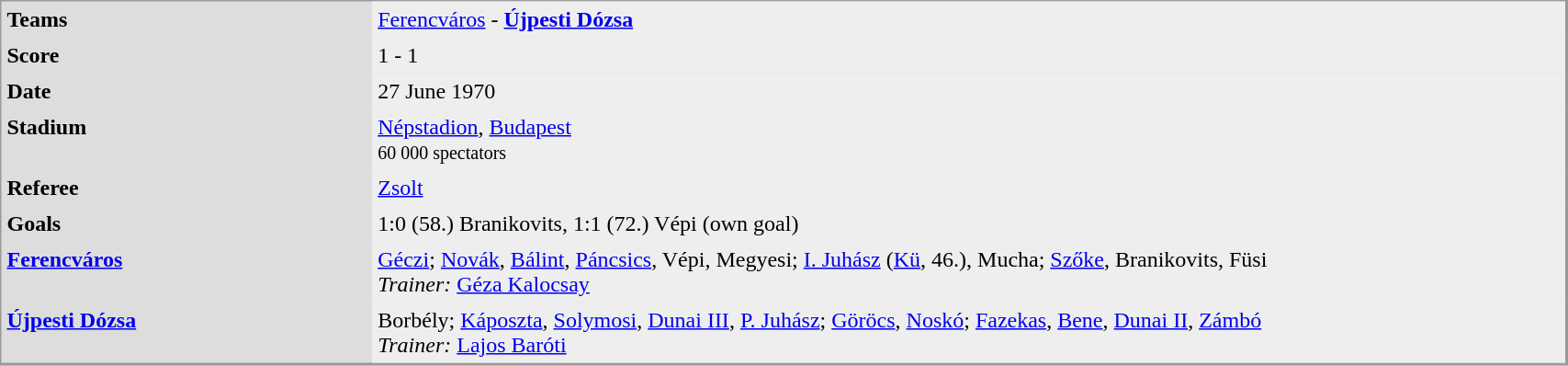<table width="90%" align="left" cellpadding="4" cellspacing="0"  style="margin: 0 0 0 0; border: 1px solid #999; border-right-width: 2px; border-bottom-width: 2px; background-color: #DDDDDD">
<tr>
<td width="150" valign="top"><strong>Teams</strong></td>
<td width="500" bgcolor=#EEEEEE><a href='#'>Ferencváros</a> - <strong><a href='#'>Újpesti Dózsa</a></strong></td>
</tr>
<tr>
<td valign="top"><strong>Score</strong></td>
<td bgcolor=#EEEEEE>1 - 1</td>
</tr>
<tr>
<td valign="top"><strong>Date</strong></td>
<td bgcolor=#EEEEEE>27 June 1970</td>
</tr>
<tr>
<td valign="top"><strong>Stadium</strong></td>
<td bgcolor=#EEEEEE><a href='#'>Népstadion</a>, <a href='#'>Budapest</a><br><small>60 000 spectators</small></td>
</tr>
<tr>
<td valign="top"><strong>Referee</strong></td>
<td bgcolor=#EEEEEE><a href='#'>Zsolt</a></td>
</tr>
<tr>
<td valign="top"><strong>Goals</strong></td>
<td bgcolor=#EEEEEE>1:0 (58.) Branikovits, 1:1 (72.) Vépi (own goal)</td>
</tr>
<tr>
<td valign="top"><strong><a href='#'>Ferencváros</a></strong></td>
<td bgcolor=#EEEEEE><a href='#'>Géczi</a>; <a href='#'>Novák</a>, <a href='#'>Bálint</a>, <a href='#'>Páncsics</a>, Vépi, Megyesi; <a href='#'>I. Juhász</a> (<a href='#'>Kü</a>, 46.), Mucha; <a href='#'>Szőke</a>, Branikovits, Füsi<br><em>Trainer:</em> <a href='#'>Géza Kalocsay</a></td>
</tr>
<tr>
<td valign="top"><strong><a href='#'>Újpesti Dózsa</a></strong></td>
<td bgcolor=#EEEEEE>Borbély; <a href='#'>Káposzta</a>, <a href='#'>Solymosi</a>, <a href='#'>Dunai III</a>, <a href='#'>P. Juhász</a>; <a href='#'>Göröcs</a>, <a href='#'>Noskó</a>; <a href='#'>Fazekas</a>, <a href='#'>Bene</a>, <a href='#'>Dunai II</a>, <a href='#'>Zámbó</a> <br><em>Trainer:</em> <a href='#'>Lajos Baróti</a></td>
</tr>
</table>
